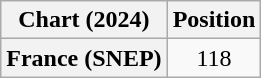<table class="wikitable plainrowheaders" style="text-align:center">
<tr>
<th scope="col">Chart (2024)</th>
<th scope="col">Position</th>
</tr>
<tr>
<th scope="row">France (SNEP)</th>
<td>118</td>
</tr>
</table>
